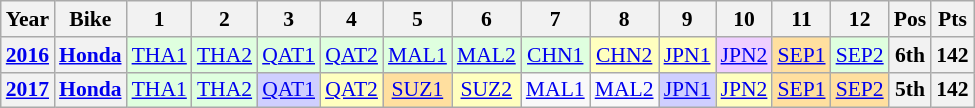<table class="wikitable" style="text-align:center; font-size:90%;">
<tr>
<th>Year</th>
<th>Bike</th>
<th>1</th>
<th>2</th>
<th>3</th>
<th>4</th>
<th>5</th>
<th>6</th>
<th>7</th>
<th>8</th>
<th>9</th>
<th>10</th>
<th>11</th>
<th>12</th>
<th>Pos</th>
<th>Pts</th>
</tr>
<tr>
<th><a href='#'>2016</a></th>
<th><a href='#'>Honda</a></th>
<td style="background:#dfffdf;"><a href='#'>THA1</a><br></td>
<td style="background:#dfffdf;"><a href='#'>THA2</a><br></td>
<td style="background:#dfffdf;"><a href='#'>QAT1</a><br></td>
<td style="background:#dfffdf;"><a href='#'>QAT2</a><br></td>
<td style="background:#dfffdf;"><a href='#'>MAL1</a><br></td>
<td style="background:#dfffdf;"><a href='#'>MAL2</a><br></td>
<td style="background:#dfffdf;"><a href='#'>CHN1</a><br></td>
<td style="background:#ffffbf;"><a href='#'>CHN2</a><br></td>
<td style="background:#ffffbf;"><a href='#'>JPN1</a><br></td>
<td style="background:#efcfff;"><a href='#'>JPN2</a><br></td>
<td style="background:#ffdf9f;"><a href='#'>SEP1</a><br></td>
<td style="background:#dfffdf;"><a href='#'>SEP2</a><br></td>
<th>6th</th>
<th>142</th>
</tr>
<tr>
<th><a href='#'>2017</a></th>
<th><a href='#'>Honda</a></th>
<td style="background:#DFFFDF;"><a href='#'>THA1</a><br></td>
<td style="background:#DFFFDF;"><a href='#'>THA2</a><br></td>
<td style="background:#CFCFFF;"><a href='#'>QAT1</a><br></td>
<td style="background:#FFFFBF;"><a href='#'>QAT2</a><br></td>
<td style="background:#FFDF9F;"><a href='#'>SUZ1</a><br></td>
<td style="background:#FFFFBF;"><a href='#'>SUZ2</a><br></td>
<td><a href='#'>MAL1</a></td>
<td><a href='#'>MAL2</a></td>
<td style="background:#CFCFFF;"><a href='#'>JPN1</a><br></td>
<td style="background:#FFFFBF;"><a href='#'>JPN2</a><br></td>
<td style="background:#FFDF9F;"><a href='#'>SEP1</a><br></td>
<td style="background:#FFDF9F;"><a href='#'>SEP2</a><br></td>
<th>5th</th>
<th>142</th>
</tr>
</table>
